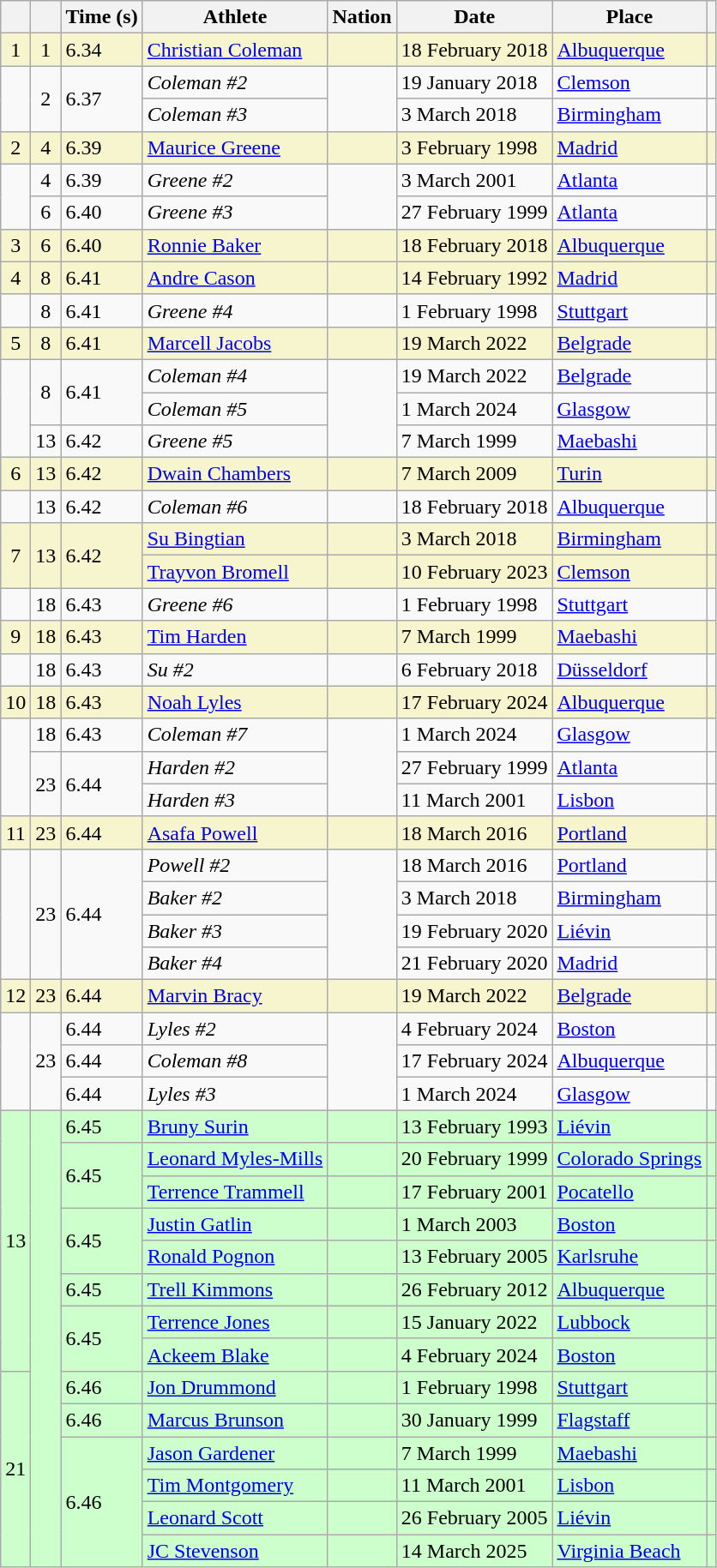<table class="wikitable sortable">
<tr>
<th></th>
<th></th>
<th>Time (s)</th>
<th>Athlete</th>
<th>Nation</th>
<th>Date</th>
<th>Place</th>
<th class="unsortable"></th>
</tr>
<tr bgcolor="#f6F5CE">
<td align=center>1</td>
<td align=center>1</td>
<td>6.34 </td>
<td><a href='#'>Christian Coleman</a></td>
<td></td>
<td>18 February 2018</td>
<td><a href='#'>Albuquerque</a></td>
<td></td>
</tr>
<tr>
<td rowspan=2></td>
<td rowspan=2 align=center>2</td>
<td rowspan=2>6.37</td>
<td><em>Coleman #2</em></td>
<td rowspan=2></td>
<td>19 January 2018</td>
<td><a href='#'>Clemson</a></td>
<td></td>
</tr>
<tr>
<td><em>Coleman #3</em></td>
<td>3 March 2018</td>
<td><a href='#'>Birmingham</a></td>
<td></td>
</tr>
<tr bgcolor="#f6F5CE">
<td align=center>2</td>
<td align=center>4</td>
<td>6.39</td>
<td><a href='#'>Maurice Greene</a></td>
<td></td>
<td>3 February 1998</td>
<td><a href='#'>Madrid</a></td>
<td></td>
</tr>
<tr>
<td rowspan=2></td>
<td align=center>4</td>
<td>6.39</td>
<td><em>Greene #2</em></td>
<td rowspan=2></td>
<td>3 March 2001</td>
<td><a href='#'>Atlanta</a></td>
<td></td>
</tr>
<tr>
<td align=center>6</td>
<td>6.40</td>
<td><em>Greene #3</em></td>
<td>27 February 1999</td>
<td><a href='#'>Atlanta</a></td>
<td></td>
</tr>
<tr bgcolor="#f6F5CE">
<td align=center>3</td>
<td align=center>6</td>
<td>6.40 </td>
<td><a href='#'>Ronnie Baker</a></td>
<td></td>
<td>18 February 2018</td>
<td><a href='#'>Albuquerque</a></td>
<td></td>
</tr>
<tr bgcolor="#f6F5CE">
<td align=center>4</td>
<td align=center>8</td>
<td>6.41</td>
<td><a href='#'>Andre Cason</a></td>
<td></td>
<td>14 February 1992</td>
<td><a href='#'>Madrid</a></td>
<td></td>
</tr>
<tr>
<td></td>
<td align=center>8</td>
<td>6.41</td>
<td><em>Greene #4</em></td>
<td></td>
<td>1 February 1998</td>
<td><a href='#'>Stuttgart</a></td>
<td></td>
</tr>
<tr bgcolor="#f6F5CE">
<td align=center>5</td>
<td align=center>8</td>
<td>6.41</td>
<td><a href='#'>Marcell Jacobs</a></td>
<td></td>
<td>19 March 2022</td>
<td><a href='#'>Belgrade</a></td>
<td></td>
</tr>
<tr>
<td rowspan="3"></td>
<td rowspan="2" align="center">8</td>
<td rowspan="2">6.41</td>
<td><em>Coleman #4</em></td>
<td rowspan="3"></td>
<td>19 March 2022</td>
<td><a href='#'>Belgrade</a></td>
<td></td>
</tr>
<tr>
<td><em>Coleman #5</em></td>
<td>1 March 2024</td>
<td><a href='#'>Glasgow</a></td>
<td></td>
</tr>
<tr>
<td align="center">13</td>
<td>6.42</td>
<td><em>Greene #5</em></td>
<td>7 March 1999</td>
<td><a href='#'>Maebashi</a></td>
<td></td>
</tr>
<tr bgcolor="#f6F5CE">
<td align="center">6</td>
<td align="center">13</td>
<td>6.42</td>
<td><a href='#'>Dwain Chambers</a></td>
<td></td>
<td>7 March 2009</td>
<td><a href='#'>Turin</a></td>
<td></td>
</tr>
<tr>
<td></td>
<td align="center">13</td>
<td>6.42 </td>
<td><em>Coleman #6</em></td>
<td></td>
<td>18 February 2018</td>
<td><a href='#'>Albuquerque</a></td>
<td></td>
</tr>
<tr bgcolor="#f6F5CE">
<td rowspan="2" align="center">7</td>
<td rowspan="2" align="center">13</td>
<td rowspan="2">6.42</td>
<td><a href='#'>Su Bingtian</a></td>
<td></td>
<td>3 March 2018</td>
<td><a href='#'>Birmingham</a></td>
<td></td>
</tr>
<tr bgcolor="#f6F5CE">
<td><a href='#'>Trayvon Bromell</a></td>
<td></td>
<td>10 February 2023</td>
<td><a href='#'>Clemson</a></td>
<td></td>
</tr>
<tr>
<td></td>
<td align=center>18</td>
<td>6.43</td>
<td><em>Greene #6</em></td>
<td></td>
<td>1 February 1998</td>
<td><a href='#'>Stuttgart</a></td>
<td></td>
</tr>
<tr bgcolor="#f6F5CE">
<td align=center>9</td>
<td align="center">18</td>
<td>6.43</td>
<td><a href='#'>Tim Harden</a></td>
<td></td>
<td>7 March 1999</td>
<td><a href='#'>Maebashi</a></td>
<td></td>
</tr>
<tr>
<td></td>
<td align=center>18</td>
<td>6.43</td>
<td><em>Su #2</em></td>
<td></td>
<td>6 February 2018</td>
<td><a href='#'>Düsseldorf</a></td>
<td></td>
</tr>
<tr bgcolor="#f6F5CE">
<td align=center>10</td>
<td align=center>18</td>
<td>6.43 </td>
<td><a href='#'>Noah Lyles</a></td>
<td></td>
<td>17 February 2024</td>
<td><a href='#'>Albuquerque</a></td>
<td></td>
</tr>
<tr>
<td rowspan="3"></td>
<td align=center>18</td>
<td>6.43</td>
<td><em>Coleman #7</em></td>
<td rowspan="3"></td>
<td>1 March 2024</td>
<td><a href='#'>Glasgow</a></td>
<td></td>
</tr>
<tr>
<td rowspan="2" align="center">23</td>
<td rowspan="2">6.44</td>
<td><em>Harden #2</em></td>
<td>27 February 1999</td>
<td><a href='#'>Atlanta</a></td>
<td></td>
</tr>
<tr>
<td><em>Harden #3</em></td>
<td>11 March 2001</td>
<td><a href='#'>Lisbon</a></td>
</tr>
<tr bgcolor="#f6F5CE">
<td align=center>11</td>
<td align="center">23</td>
<td>6.44</td>
<td><a href='#'>Asafa Powell</a></td>
<td></td>
<td>18 March 2016</td>
<td><a href='#'>Portland</a></td>
<td></td>
</tr>
<tr>
<td rowspan=4></td>
<td rowspan=4 align=center>23</td>
<td rowspan="4">6.44</td>
<td><em>Powell #2</em></td>
<td rowspan=4></td>
<td>18 March 2016</td>
<td><a href='#'>Portland</a></td>
<td></td>
</tr>
<tr>
<td><em>Baker #2</em></td>
<td>3 March 2018</td>
<td><a href='#'>Birmingham</a></td>
<td></td>
</tr>
<tr>
<td><em>Baker #3</em></td>
<td>19 February 2020</td>
<td><a href='#'>Liévin</a></td>
<td></td>
</tr>
<tr>
<td><em>Baker #4</em></td>
<td>21 February 2020</td>
<td><a href='#'>Madrid</a></td>
<td></td>
</tr>
<tr bgcolor="#f6F5CE">
<td align="center">12</td>
<td align="center">23</td>
<td>6.44</td>
<td><a href='#'>Marvin Bracy</a></td>
<td></td>
<td>19 March 2022</td>
<td><a href='#'>Belgrade</a></td>
<td></td>
</tr>
<tr>
<td rowspan="3"></td>
<td rowspan="3" align="center">23</td>
<td>6.44</td>
<td><em>Lyles #2</em></td>
<td rowspan="3"></td>
<td>4 February 2024</td>
<td><a href='#'>Boston</a></td>
<td></td>
</tr>
<tr>
<td>6.44 </td>
<td><em>Coleman #8</em></td>
<td>17 February 2024</td>
<td><a href='#'>Albuquerque</a></td>
<td></td>
</tr>
<tr>
<td>6.44</td>
<td><em>Lyles #3</em></td>
<td>1 March 2024</td>
<td><a href='#'>Glasgow</a></td>
<td></td>
</tr>
<tr bgcolor="#CCFFCC">
<td rowspan="8" align="center">13</td>
<td rowspan="14" align="center"></td>
<td>6.45</td>
<td><a href='#'>Bruny Surin</a></td>
<td></td>
<td>13 February 1993</td>
<td><a href='#'>Liévin</a></td>
<td></td>
</tr>
<tr bgcolor=#CCFFCC>
<td rowspan=2>6.45 </td>
<td><a href='#'>Leonard Myles-Mills</a></td>
<td></td>
<td>20 February 1999</td>
<td><a href='#'>Colorado Springs</a></td>
<td></td>
</tr>
<tr bgcolor=#CCFFCC>
<td><a href='#'>Terrence Trammell</a></td>
<td></td>
<td>17 February 2001</td>
<td><a href='#'>Pocatello</a></td>
<td></td>
</tr>
<tr bgcolor=#CCFFCC>
<td rowspan=2>6.45</td>
<td><a href='#'>Justin Gatlin</a></td>
<td></td>
<td>1 March 2003</td>
<td><a href='#'>Boston</a></td>
<td></td>
</tr>
<tr bgcolor=#CCFFCC>
<td><a href='#'>Ronald Pognon</a></td>
<td></td>
<td>13 February 2005</td>
<td><a href='#'>Karlsruhe</a></td>
<td></td>
</tr>
<tr bgcolor=#CCFFCC>
<td>6.45 </td>
<td><a href='#'>Trell Kimmons</a></td>
<td></td>
<td>26 February 2012</td>
<td><a href='#'>Albuquerque</a></td>
<td></td>
</tr>
<tr bgcolor=#CCFFCC>
<td rowspan="2">6.45</td>
<td><a href='#'>Terrence Jones</a></td>
<td></td>
<td>15 January 2022</td>
<td><a href='#'>Lubbock</a></td>
<td></td>
</tr>
<tr bgcolor=#CCFFCC>
<td><a href='#'>Ackeem Blake</a></td>
<td></td>
<td>4 February 2024</td>
<td><a href='#'>Boston</a></td>
<td></td>
</tr>
<tr bgcolor="#CCFFCC">
<td rowspan="6" align="center">21</td>
<td>6.46</td>
<td><a href='#'>Jon Drummond</a></td>
<td></td>
<td>1 February 1998</td>
<td><a href='#'>Stuttgart</a></td>
<td></td>
</tr>
<tr bgcolor=#CCFFCC>
<td>6.46 </td>
<td><a href='#'>Marcus Brunson</a></td>
<td></td>
<td>30 January 1999</td>
<td><a href='#'>Flagstaff</a></td>
<td></td>
</tr>
<tr bgcolor=#CCFFCC>
<td rowspan="4">6.46</td>
<td><a href='#'>Jason Gardener</a></td>
<td></td>
<td>7 March 1999</td>
<td><a href='#'>Maebashi</a></td>
<td></td>
</tr>
<tr bgcolor=#CCFFCC>
<td><a href='#'>Tim Montgomery</a></td>
<td></td>
<td>11 March 2001</td>
<td><a href='#'>Lisbon</a></td>
<td></td>
</tr>
<tr bgcolor=#CCFFCC>
<td><a href='#'>Leonard Scott</a></td>
<td></td>
<td>26 February 2005</td>
<td><a href='#'>Liévin</a></td>
<td></td>
</tr>
<tr bgcolor=#CCFFCC>
<td><a href='#'>JC Stevenson</a></td>
<td></td>
<td>14 March 2025</td>
<td><a href='#'>Virginia Beach</a></td>
<td></td>
</tr>
</table>
